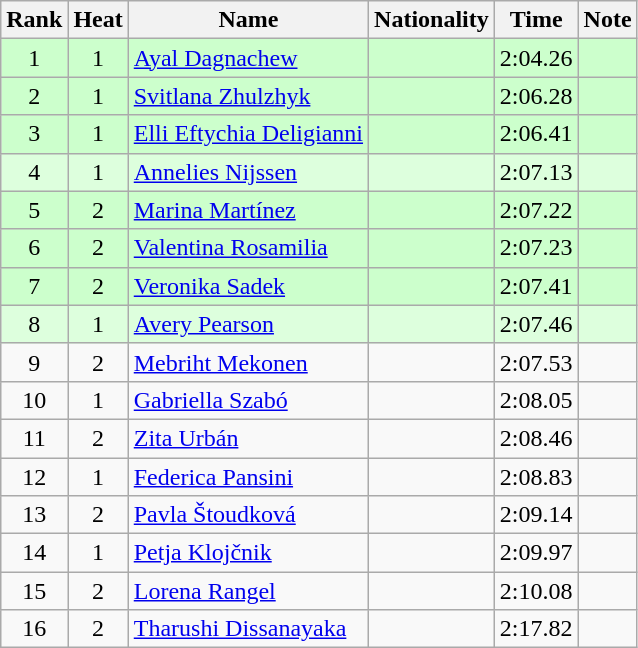<table class="wikitable sortable" style="text-align:center">
<tr>
<th>Rank</th>
<th>Heat</th>
<th>Name</th>
<th>Nationality</th>
<th>Time</th>
<th>Note</th>
</tr>
<tr bgcolor=ccffcc>
<td>1</td>
<td>1</td>
<td align=left><a href='#'>Ayal Dagnachew</a></td>
<td align=left></td>
<td>2:04.26</td>
<td></td>
</tr>
<tr bgcolor=ccffcc>
<td>2</td>
<td>1</td>
<td align=left><a href='#'>Svitlana Zhulzhyk</a></td>
<td align=left></td>
<td>2:06.28</td>
<td></td>
</tr>
<tr bgcolor=ccffcc>
<td>3</td>
<td>1</td>
<td align=left><a href='#'>Elli Eftychia Deligianni</a></td>
<td align=left></td>
<td>2:06.41</td>
<td></td>
</tr>
<tr bgcolor=ddffdd>
<td>4</td>
<td>1</td>
<td align=left><a href='#'>Annelies Nijssen</a></td>
<td align=left></td>
<td>2:07.13</td>
<td></td>
</tr>
<tr bgcolor=ccffcc>
<td>5</td>
<td>2</td>
<td align=left><a href='#'>Marina Martínez</a></td>
<td align=left></td>
<td>2:07.22</td>
<td></td>
</tr>
<tr bgcolor=ccffcc>
<td>6</td>
<td>2</td>
<td align=left><a href='#'>Valentina Rosamilia</a></td>
<td align=left></td>
<td>2:07.23</td>
<td></td>
</tr>
<tr bgcolor=ccffcc>
<td>7</td>
<td>2</td>
<td align=left><a href='#'>Veronika Sadek</a></td>
<td align=left></td>
<td>2:07.41</td>
<td></td>
</tr>
<tr bgcolor=ddffdd>
<td>8</td>
<td>1</td>
<td align=left><a href='#'>Avery Pearson</a></td>
<td align=left></td>
<td>2:07.46</td>
<td></td>
</tr>
<tr>
<td>9</td>
<td>2</td>
<td align=left><a href='#'>Mebriht Mekonen</a></td>
<td align=left></td>
<td>2:07.53</td>
<td></td>
</tr>
<tr>
<td>10</td>
<td>1</td>
<td align=left><a href='#'>Gabriella Szabó</a></td>
<td align=left></td>
<td>2:08.05</td>
<td></td>
</tr>
<tr>
<td>11</td>
<td>2</td>
<td align=left><a href='#'>Zita Urbán</a></td>
<td align=left></td>
<td>2:08.46</td>
<td></td>
</tr>
<tr>
<td>12</td>
<td>1</td>
<td align=left><a href='#'>Federica Pansini</a></td>
<td align=left></td>
<td>2:08.83</td>
<td></td>
</tr>
<tr>
<td>13</td>
<td>2</td>
<td align=left><a href='#'>Pavla Štoudková</a></td>
<td align=left></td>
<td>2:09.14</td>
<td></td>
</tr>
<tr>
<td>14</td>
<td>1</td>
<td align=left><a href='#'>Petja Klojčnik</a></td>
<td align=left></td>
<td>2:09.97</td>
<td></td>
</tr>
<tr>
<td>15</td>
<td>2</td>
<td align=left><a href='#'>Lorena Rangel</a></td>
<td align=left></td>
<td>2:10.08</td>
<td></td>
</tr>
<tr>
<td>16</td>
<td>2</td>
<td align=left><a href='#'>Tharushi Dissanayaka</a></td>
<td align=left></td>
<td>2:17.82</td>
<td></td>
</tr>
</table>
